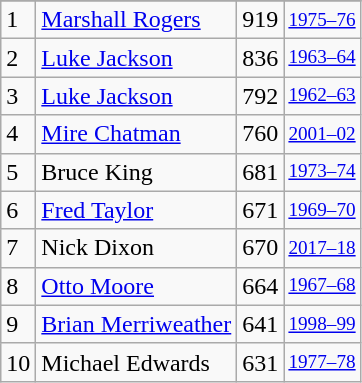<table class="wikitable">
<tr>
</tr>
<tr>
<td>1</td>
<td><a href='#'>Marshall Rogers</a></td>
<td>919</td>
<td style="font-size:80%;"><a href='#'>1975–76</a></td>
</tr>
<tr>
<td>2</td>
<td><a href='#'>Luke Jackson</a></td>
<td>836</td>
<td style="font-size:80%;"><a href='#'>1963–64</a></td>
</tr>
<tr>
<td>3</td>
<td><a href='#'>Luke Jackson</a></td>
<td>792</td>
<td style="font-size:80%;"><a href='#'>1962–63</a></td>
</tr>
<tr>
<td>4</td>
<td><a href='#'>Mire Chatman</a></td>
<td>760</td>
<td style="font-size:80%;"><a href='#'>2001–02</a></td>
</tr>
<tr>
<td>5</td>
<td>Bruce King</td>
<td>681</td>
<td style="font-size:80%;"><a href='#'>1973–74</a></td>
</tr>
<tr>
<td>6</td>
<td><a href='#'>Fred Taylor</a></td>
<td>671</td>
<td style="font-size:80%;"><a href='#'>1969–70</a></td>
</tr>
<tr>
<td>7</td>
<td>Nick Dixon</td>
<td>670</td>
<td style="font-size:80%;"><a href='#'>2017–18</a></td>
</tr>
<tr>
<td>8</td>
<td><a href='#'>Otto Moore</a></td>
<td>664</td>
<td style="font-size:80%;"><a href='#'>1967–68</a></td>
</tr>
<tr>
<td>9</td>
<td><a href='#'>Brian Merriweather</a></td>
<td>641</td>
<td style="font-size:80%;"><a href='#'>1998–99</a></td>
</tr>
<tr>
<td>10</td>
<td>Michael Edwards</td>
<td>631</td>
<td style="font-size:80%;"><a href='#'>1977–78</a></td>
</tr>
</table>
